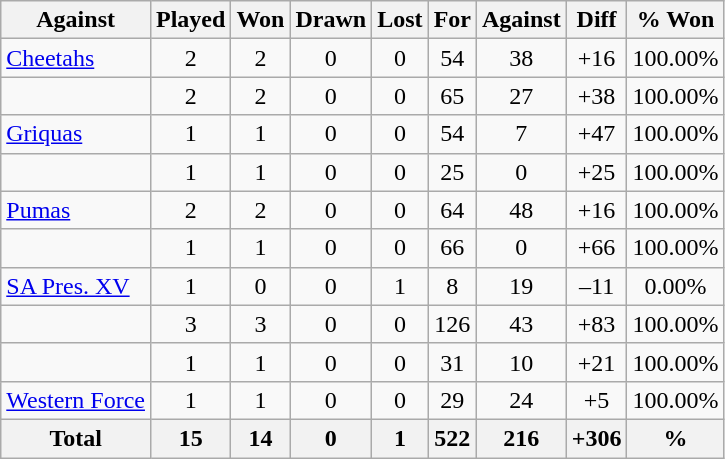<table class="wikitable sortable" style="text-align:center">
<tr>
<th>Against</th>
<th>Played</th>
<th>Won</th>
<th>Drawn</th>
<th>Lost</th>
<th>For</th>
<th>Against</th>
<th>Diff</th>
<th>% Won</th>
</tr>
<tr>
<td style="text-align:left;"> <a href='#'>Cheetahs</a></td>
<td>2</td>
<td>2</td>
<td>0</td>
<td>0</td>
<td>54</td>
<td>38</td>
<td>+16</td>
<td>100.00%</td>
</tr>
<tr>
<td style="text-align:left;"></td>
<td>2</td>
<td>2</td>
<td>0</td>
<td>0</td>
<td>65</td>
<td>27</td>
<td>+38</td>
<td>100.00%</td>
</tr>
<tr>
<td style="text-align:left;"> <a href='#'>Griquas</a></td>
<td>1</td>
<td>1</td>
<td>0</td>
<td>0</td>
<td>54</td>
<td>7</td>
<td>+47</td>
<td>100.00%</td>
</tr>
<tr>
<td style="text-align:left;"></td>
<td>1</td>
<td>1</td>
<td>0</td>
<td>0</td>
<td>25</td>
<td>0</td>
<td>+25</td>
<td>100.00%</td>
</tr>
<tr>
<td style="text-align:left;"> <a href='#'>Pumas</a></td>
<td>2</td>
<td>2</td>
<td>0</td>
<td>0</td>
<td>64</td>
<td>48</td>
<td>+16</td>
<td>100.00%</td>
</tr>
<tr>
<td style="text-align:left;"></td>
<td>1</td>
<td>1</td>
<td>0</td>
<td>0</td>
<td>66</td>
<td>0</td>
<td>+66</td>
<td>100.00%</td>
</tr>
<tr>
<td style="text-align:left;"> <a href='#'>SA Pres. XV</a></td>
<td>1</td>
<td>0</td>
<td>0</td>
<td>1</td>
<td>8</td>
<td>19</td>
<td>–11</td>
<td>0.00%</td>
</tr>
<tr>
<td style="text-align:left;"></td>
<td>3</td>
<td>3</td>
<td>0</td>
<td>0</td>
<td>126</td>
<td>43</td>
<td>+83</td>
<td>100.00%</td>
</tr>
<tr>
<td style="text-align:left;"></td>
<td>1</td>
<td>1</td>
<td>0</td>
<td>0</td>
<td>31</td>
<td>10</td>
<td>+21</td>
<td>100.00%</td>
</tr>
<tr>
<td style="text-align:left;"> <a href='#'>Western Force</a></td>
<td>1</td>
<td>1</td>
<td>0</td>
<td>0</td>
<td>29</td>
<td>24</td>
<td>+5</td>
<td>100.00%</td>
</tr>
<tr class="sortbottom">
<th>Total</th>
<th>15</th>
<th>14</th>
<th>0</th>
<th>1</th>
<th>522</th>
<th>216</th>
<th>+306</th>
<th>%</th>
</tr>
</table>
